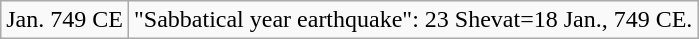<table class="wikitable">
<tr>
<td>Jan. 749 CE</td>
<td>"Sabbatical year earthquake": 23 Shevat=18 Jan., 749 CE.</td>
</tr>
</table>
